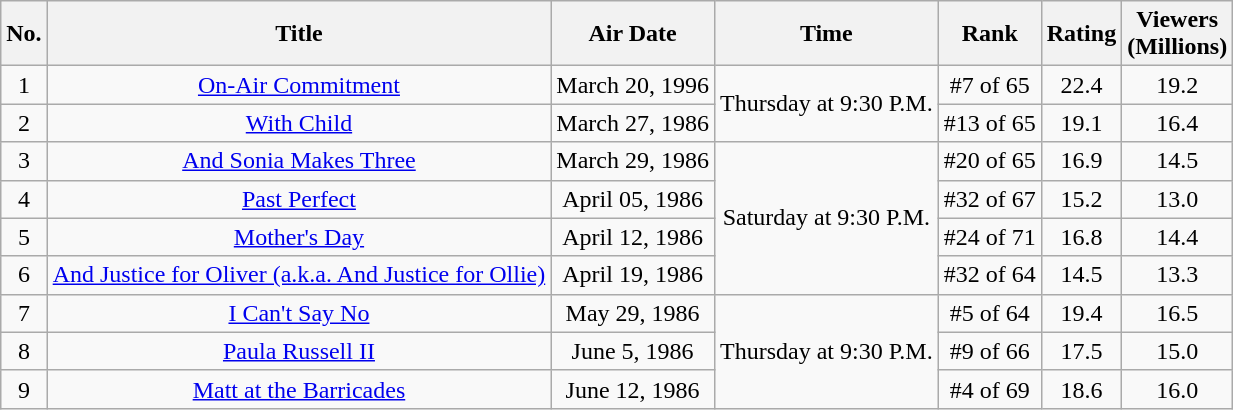<table class="wikitable" style="text-align:center">
<tr>
<th>No.</th>
<th>Title</th>
<th>Air Date</th>
<th>Time</th>
<th>Rank</th>
<th>Rating</th>
<th>Viewers <br> (Millions)</th>
</tr>
<tr>
<td>1</td>
<td><a href='#'>On-Air Commitment</a></td>
<td>March 20, 1996</td>
<td style="text-align:center;" rowspan="2">Thursday at 9:30 P.M.</td>
<td>#7 of 65</td>
<td>22.4</td>
<td>19.2</td>
</tr>
<tr>
<td>2</td>
<td><a href='#'>With Child</a></td>
<td>March 27, 1986</td>
<td>#13 of 65</td>
<td>19.1</td>
<td>16.4</td>
</tr>
<tr>
<td>3</td>
<td><a href='#'>And Sonia Makes Three</a></td>
<td>March 29, 1986</td>
<td style="text-align:center;" rowspan="4">Saturday at 9:30 P.M.</td>
<td>#20 of 65</td>
<td>16.9</td>
<td>14.5</td>
</tr>
<tr>
<td>4</td>
<td><a href='#'>Past Perfect</a></td>
<td>April 05, 1986</td>
<td>#32 of 67</td>
<td>15.2</td>
<td>13.0</td>
</tr>
<tr>
<td>5</td>
<td><a href='#'>Mother's Day</a></td>
<td>April 12, 1986</td>
<td>#24 of 71</td>
<td>16.8</td>
<td>14.4</td>
</tr>
<tr>
<td>6</td>
<td><a href='#'>And Justice for Oliver (a.k.a. And Justice for Ollie)</a></td>
<td>April 19, 1986</td>
<td>#32 of 64</td>
<td>14.5</td>
<td>13.3</td>
</tr>
<tr>
<td>7</td>
<td><a href='#'>I Can't Say No</a></td>
<td>May 29, 1986</td>
<td style="text-align:center;" rowspan="3">Thursday at 9:30 P.M.</td>
<td>#5 of 64</td>
<td>19.4</td>
<td>16.5</td>
</tr>
<tr>
<td>8</td>
<td><a href='#'>Paula Russell II</a></td>
<td>June 5, 1986</td>
<td>#9 of 66</td>
<td>17.5</td>
<td>15.0</td>
</tr>
<tr>
<td>9</td>
<td><a href='#'>Matt at the Barricades</a></td>
<td>June 12, 1986</td>
<td>#4 of 69</td>
<td>18.6</td>
<td>16.0</td>
</tr>
</table>
